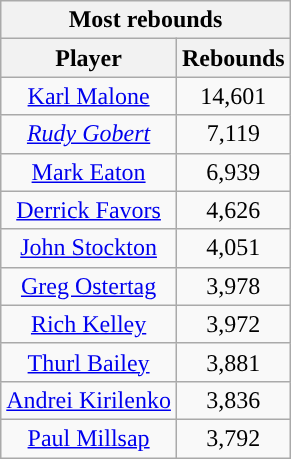<table class="wikitable sortable" style="text-align:center">
<tr>
<th colspan="2" style="text-align:center; ">Most rebounds</th>
</tr>
<tr>
<th style="text-align:center; ">Player</th>
<th style="text-align:center; ">Rebounds</th>
</tr>
<tr>
<td><a href='#'>Karl Malone</a></td>
<td>14,601</td>
</tr>
<tr>
<td><em><a href='#'>Rudy Gobert</a></em></td>
<td>7,119</td>
</tr>
<tr>
<td><a href='#'>Mark Eaton</a></td>
<td>6,939</td>
</tr>
<tr>
<td><a href='#'>Derrick Favors</a></td>
<td>4,626</td>
</tr>
<tr>
<td><a href='#'>John Stockton</a></td>
<td>4,051</td>
</tr>
<tr>
<td><a href='#'>Greg Ostertag</a></td>
<td>3,978</td>
</tr>
<tr>
<td><a href='#'>Rich Kelley</a></td>
<td>3,972</td>
</tr>
<tr>
<td><a href='#'>Thurl Bailey</a></td>
<td>3,881</td>
</tr>
<tr>
<td><a href='#'>Andrei Kirilenko</a></td>
<td>3,836</td>
</tr>
<tr>
<td><a href='#'>Paul Millsap</a></td>
<td>3,792</td>
</tr>
</table>
